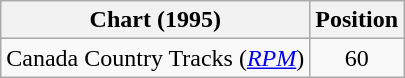<table class="wikitable sortable">
<tr>
<th scope="col">Chart (1995)</th>
<th scope="col">Position</th>
</tr>
<tr>
<td>Canada Country Tracks (<em><a href='#'>RPM</a></em>)</td>
<td align="center">60</td>
</tr>
</table>
